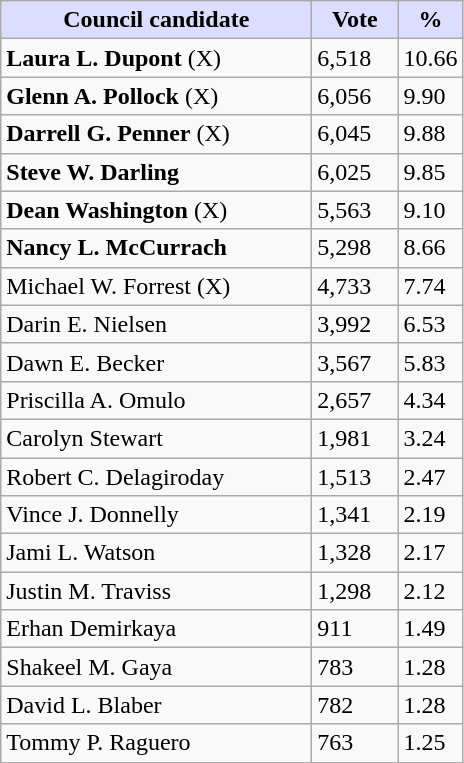<table class="wikitable">
<tr>
<th style="background:#ddf;" width="200px">Council candidate</th>
<th style="background:#ddf;" width="50px">Vote</th>
<th style="background:#ddf;" width="30px">%</th>
</tr>
<tr>
<td><strong>Laura L. Dupont</strong> (X)</td>
<td>6,518</td>
<td>10.66</td>
</tr>
<tr>
<td><strong>Glenn A. Pollock</strong> (X)</td>
<td>6,056</td>
<td>9.90</td>
</tr>
<tr>
<td><strong>Darrell G. Penner</strong> (X)</td>
<td>6,045</td>
<td>9.88</td>
</tr>
<tr>
<td><strong>Steve W. Darling</strong></td>
<td>6,025</td>
<td>9.85</td>
</tr>
<tr>
<td><strong>Dean Washington</strong> (X)</td>
<td>5,563</td>
<td>9.10</td>
</tr>
<tr>
<td><strong>Nancy L. McCurrach</strong></td>
<td>5,298</td>
<td>8.66</td>
</tr>
<tr>
<td>Michael W. Forrest (X)</td>
<td>4,733</td>
<td>7.74</td>
</tr>
<tr>
<td>Darin E. Nielsen</td>
<td>3,992</td>
<td>6.53</td>
</tr>
<tr>
<td>Dawn E. Becker</td>
<td>3,567</td>
<td>5.83</td>
</tr>
<tr>
<td>Priscilla A. Omulo</td>
<td>2,657</td>
<td>4.34</td>
</tr>
<tr>
<td>Carolyn Stewart</td>
<td>1,981</td>
<td>3.24</td>
</tr>
<tr>
<td>Robert C. Delagiroday</td>
<td>1,513</td>
<td>2.47</td>
</tr>
<tr>
<td>Vince J. Donnelly</td>
<td>1,341</td>
<td>2.19</td>
</tr>
<tr>
<td>Jami L. Watson</td>
<td>1,328</td>
<td>2.17</td>
</tr>
<tr>
<td>Justin M. Traviss</td>
<td>1,298</td>
<td>2.12</td>
</tr>
<tr>
<td>Erhan Demirkaya</td>
<td>911</td>
<td>1.49</td>
</tr>
<tr>
<td>Shakeel M. Gaya</td>
<td>783</td>
<td>1.28</td>
</tr>
<tr>
<td>David L. Blaber</td>
<td>782</td>
<td>1.28</td>
</tr>
<tr>
<td>Tommy P. Raguero</td>
<td>763</td>
<td>1.25</td>
</tr>
</table>
